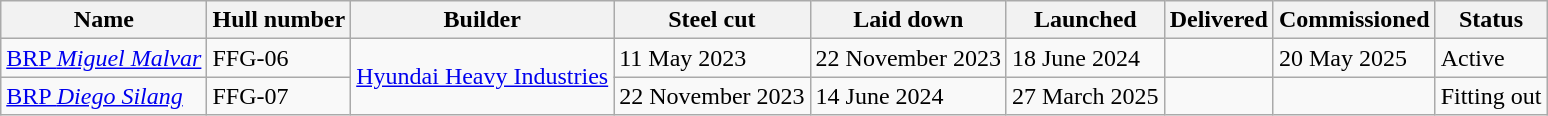<table class="wikitable">
<tr>
<th>Name</th>
<th>Hull number</th>
<th>Builder</th>
<th>Steel cut</th>
<th>Laid down</th>
<th>Launched</th>
<th>Delivered</th>
<th>Commissioned</th>
<th>Status</th>
</tr>
<tr>
<td><a href='#'>BRP <em>Miguel Malvar</em></a></td>
<td>FFG-06</td>
<td rowspan="2"><a href='#'>Hyundai Heavy Industries</a></td>
<td>11 May 2023</td>
<td>22 November 2023</td>
<td>18 June 2024</td>
<td></td>
<td>20 May 2025</td>
<td>Active</td>
</tr>
<tr>
<td><a href='#'>BRP <em>Diego Silang</em></a></td>
<td>FFG-07</td>
<td>22 November 2023</td>
<td>14 June 2024</td>
<td>27 March 2025</td>
<td></td>
<td></td>
<td>Fitting out</td>
</tr>
</table>
